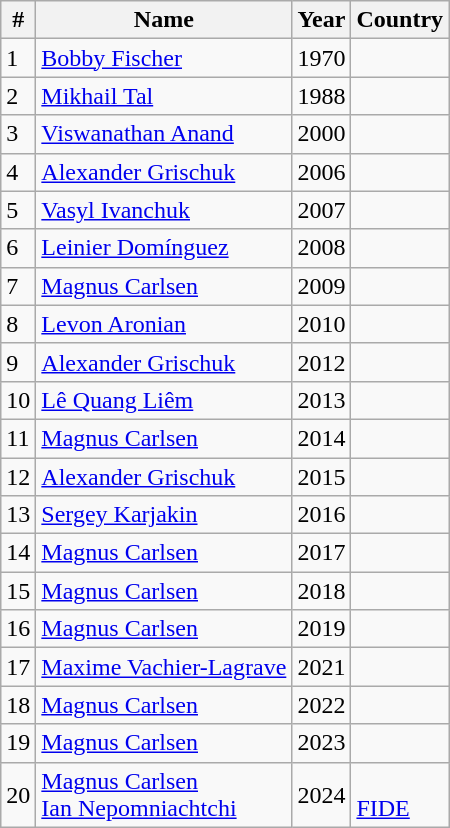<table class="wikitable">
<tr>
<th>#</th>
<th>Name</th>
<th>Year</th>
<th>Country</th>
</tr>
<tr>
<td>1</td>
<td><a href='#'>Bobby Fischer</a></td>
<td>1970</td>
<td></td>
</tr>
<tr>
<td>2</td>
<td><a href='#'>Mikhail Tal</a></td>
<td>1988</td>
<td></td>
</tr>
<tr>
<td>3</td>
<td><a href='#'>Viswanathan Anand</a></td>
<td>2000</td>
<td></td>
</tr>
<tr>
<td>4</td>
<td><a href='#'>Alexander Grischuk</a></td>
<td>2006</td>
<td></td>
</tr>
<tr>
<td>5</td>
<td><a href='#'>Vasyl Ivanchuk</a></td>
<td>2007</td>
<td></td>
</tr>
<tr>
<td>6</td>
<td><a href='#'>Leinier Domínguez</a></td>
<td>2008</td>
<td></td>
</tr>
<tr>
<td>7</td>
<td><a href='#'>Magnus Carlsen</a></td>
<td>2009</td>
<td></td>
</tr>
<tr>
<td>8</td>
<td><a href='#'>Levon Aronian</a></td>
<td>2010</td>
<td></td>
</tr>
<tr>
<td>9</td>
<td><a href='#'>Alexander Grischuk</a></td>
<td>2012</td>
<td></td>
</tr>
<tr>
<td>10</td>
<td><a href='#'>Lê Quang Liêm</a></td>
<td>2013</td>
<td></td>
</tr>
<tr>
<td>11</td>
<td><a href='#'>Magnus Carlsen</a></td>
<td>2014</td>
<td></td>
</tr>
<tr>
<td>12</td>
<td><a href='#'>Alexander Grischuk</a></td>
<td>2015</td>
<td></td>
</tr>
<tr>
<td>13</td>
<td><a href='#'>Sergey Karjakin</a></td>
<td>2016</td>
<td></td>
</tr>
<tr>
<td>14</td>
<td><a href='#'>Magnus Carlsen</a></td>
<td>2017</td>
<td></td>
</tr>
<tr>
<td>15</td>
<td><a href='#'>Magnus Carlsen</a></td>
<td>2018</td>
<td></td>
</tr>
<tr>
<td>16</td>
<td><a href='#'>Magnus Carlsen</a></td>
<td>2019</td>
<td></td>
</tr>
<tr>
<td>17</td>
<td><a href='#'>Maxime Vachier-Lagrave</a></td>
<td>2021</td>
<td></td>
</tr>
<tr>
<td>18</td>
<td><a href='#'>Magnus Carlsen</a></td>
<td>2022</td>
<td></td>
</tr>
<tr>
<td>19</td>
<td><a href='#'>Magnus Carlsen</a></td>
<td>2023</td>
<td></td>
</tr>
<tr>
<td>20</td>
<td><a href='#'>Magnus Carlsen</a><br><a href='#'>Ian Nepomniachtchi</a></td>
<td>2024</td>
<td><br> <a href='#'>FIDE</a></td>
</tr>
</table>
